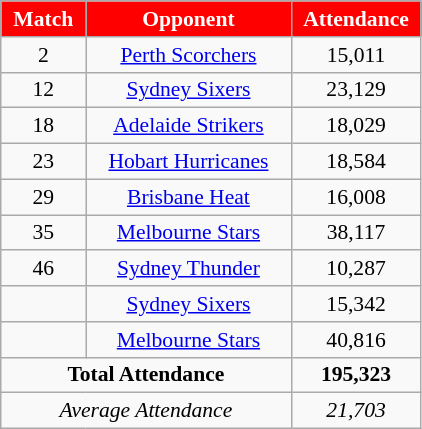<table class="wikitable" style="text-align:center; font-size:90%">
<tr>
<th style="width:50px; background:red; color:white; text-align:center;">Match</th>
<th style="width:130px; background:red; color:white; text-align:center;" class="unsortable">Opponent</th>
<th style="width:80px; background:red; color:white; text-align:center;">Attendance</th>
</tr>
<tr>
<td>2</td>
<td><a href='#'>Perth Scorchers</a></td>
<td>15,011</td>
</tr>
<tr>
<td>12</td>
<td><a href='#'>Sydney Sixers</a></td>
<td>23,129</td>
</tr>
<tr>
<td>18</td>
<td><a href='#'>Adelaide Strikers</a></td>
<td>18,029</td>
</tr>
<tr>
<td>23</td>
<td><a href='#'>Hobart Hurricanes</a></td>
<td>18,584</td>
</tr>
<tr>
<td>29</td>
<td><a href='#'>Brisbane Heat</a></td>
<td>16,008</td>
</tr>
<tr>
<td>35</td>
<td><a href='#'>Melbourne Stars</a></td>
<td>38,117</td>
</tr>
<tr>
<td>46</td>
<td><a href='#'>Sydney Thunder</a></td>
<td>10,287</td>
</tr>
<tr>
<td></td>
<td><a href='#'>Sydney Sixers</a></td>
<td>15,342</td>
</tr>
<tr>
<td></td>
<td><a href='#'>Melbourne Stars</a></td>
<td>40,816</td>
</tr>
<tr class="sortbottom">
<td colspan="2"><strong>Total Attendance</strong></td>
<td><strong>195,323</strong></td>
</tr>
<tr class="sortbottom">
<td colspan="2"><em>Average Attendance</em></td>
<td><em>21,703</em></td>
</tr>
</table>
